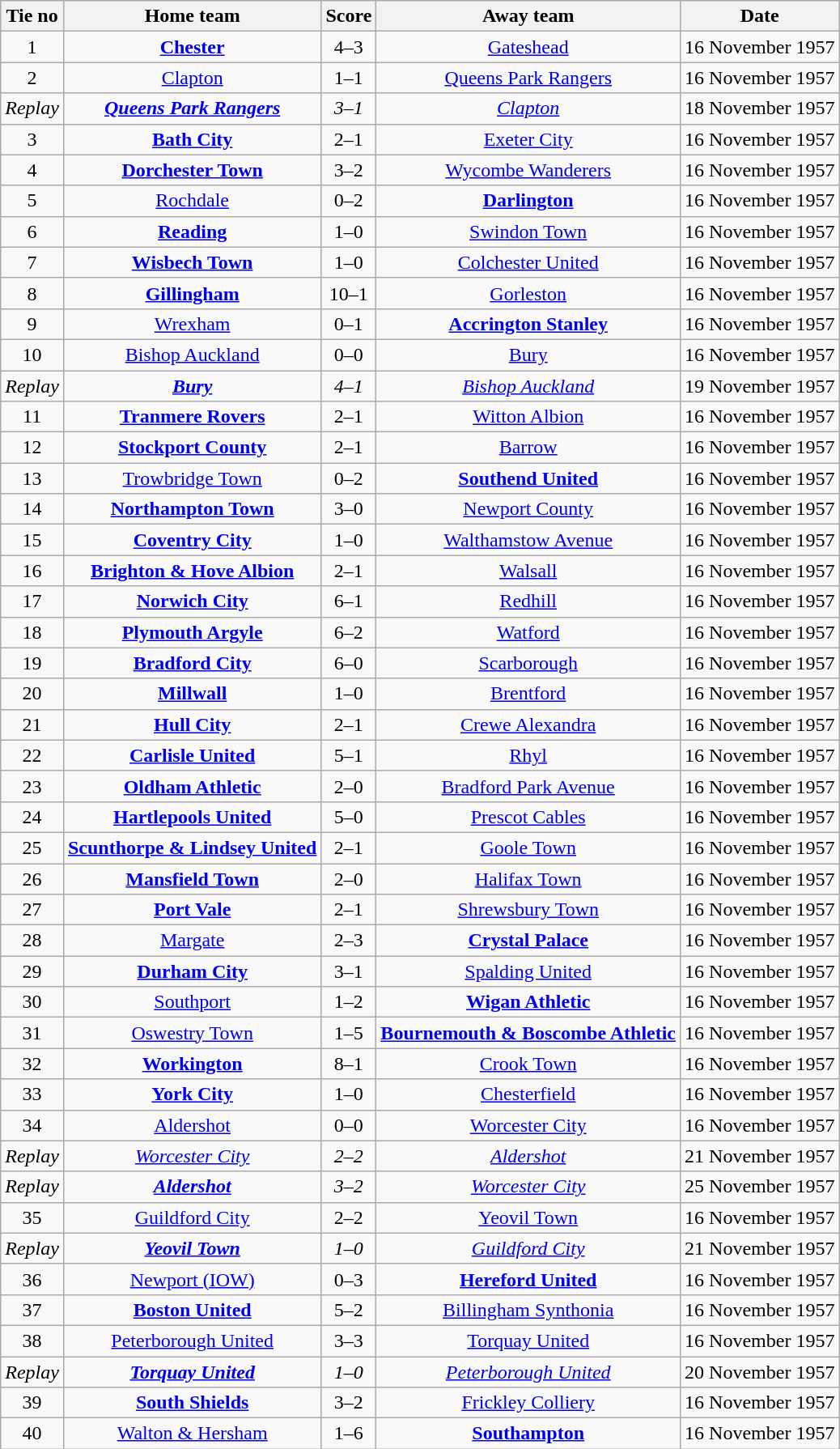<table class="wikitable" style="text-align: center">
<tr>
<th>Tie no</th>
<th>Home team</th>
<th>Score</th>
<th>Away team</th>
<th>Date</th>
</tr>
<tr>
<td>1</td>
<td><strong><a href='#'>Chester</a></strong></td>
<td>4–3</td>
<td><a href='#'>Gateshead</a></td>
<td>16 November 1957</td>
</tr>
<tr>
<td>2</td>
<td><a href='#'>Clapton</a></td>
<td>1–1</td>
<td><a href='#'>Queens Park Rangers</a></td>
<td>16 November 1957</td>
</tr>
<tr>
<td><em>Replay</em></td>
<td><strong><em><a href='#'>Queens Park Rangers</a></em></strong></td>
<td><em>3–1</em></td>
<td><em><a href='#'>Clapton</a></em></td>
<td>18 November 1957</td>
</tr>
<tr>
<td>3</td>
<td><strong><a href='#'>Bath City</a></strong></td>
<td>2–1</td>
<td><a href='#'>Exeter City</a></td>
<td>16 November 1957</td>
</tr>
<tr>
<td>4</td>
<td><strong><a href='#'>Dorchester Town</a></strong></td>
<td>3–2</td>
<td><a href='#'>Wycombe Wanderers</a></td>
<td>16 November 1957</td>
</tr>
<tr>
<td>5</td>
<td><a href='#'>Rochdale</a></td>
<td>0–2</td>
<td><strong><a href='#'>Darlington</a></strong></td>
<td>16 November 1957</td>
</tr>
<tr>
<td>6</td>
<td><strong><a href='#'>Reading</a></strong></td>
<td>1–0</td>
<td><a href='#'>Swindon Town</a></td>
<td>16 November 1957</td>
</tr>
<tr>
<td>7</td>
<td><strong><a href='#'>Wisbech Town</a></strong></td>
<td>1–0</td>
<td><a href='#'>Colchester United</a></td>
<td>16 November 1957</td>
</tr>
<tr>
<td>8</td>
<td><strong><a href='#'>Gillingham</a></strong></td>
<td>10–1</td>
<td><a href='#'>Gorleston</a></td>
<td>16 November 1957</td>
</tr>
<tr>
<td>9</td>
<td><a href='#'>Wrexham</a></td>
<td>0–1</td>
<td><strong><a href='#'>Accrington Stanley</a></strong></td>
<td>16 November 1957</td>
</tr>
<tr>
<td>10</td>
<td><a href='#'>Bishop Auckland</a></td>
<td>0–0</td>
<td><a href='#'>Bury</a></td>
<td>16 November 1957</td>
</tr>
<tr>
<td><em>Replay</em></td>
<td><strong><em><a href='#'>Bury</a></em></strong></td>
<td><em>4–1</em></td>
<td><em><a href='#'>Bishop Auckland</a></em></td>
<td>19 November 1957</td>
</tr>
<tr>
<td>11</td>
<td><strong><a href='#'>Tranmere Rovers</a></strong></td>
<td>2–1</td>
<td><a href='#'>Witton Albion</a></td>
<td>16 November 1957</td>
</tr>
<tr>
<td>12</td>
<td><strong><a href='#'>Stockport County</a></strong></td>
<td>2–1</td>
<td><a href='#'>Barrow</a></td>
<td>16 November 1957</td>
</tr>
<tr>
<td>13</td>
<td><a href='#'>Trowbridge Town</a></td>
<td>0–2</td>
<td><strong><a href='#'>Southend United</a></strong></td>
<td>16 November 1957</td>
</tr>
<tr>
<td>14</td>
<td><strong><a href='#'>Northampton Town</a></strong></td>
<td>3–0</td>
<td><a href='#'>Newport County</a></td>
<td>16 November 1957</td>
</tr>
<tr>
<td>15</td>
<td><strong><a href='#'>Coventry City</a></strong></td>
<td>1–0</td>
<td><a href='#'>Walthamstow Avenue</a></td>
<td>16 November 1957</td>
</tr>
<tr>
<td>16</td>
<td><strong><a href='#'>Brighton & Hove Albion</a></strong></td>
<td>2–1</td>
<td><a href='#'>Walsall</a></td>
<td>16 November 1957</td>
</tr>
<tr>
<td>17</td>
<td><strong><a href='#'>Norwich City</a></strong></td>
<td>6–1</td>
<td><a href='#'>Redhill</a></td>
<td>16 November 1957</td>
</tr>
<tr>
<td>18</td>
<td><strong><a href='#'>Plymouth Argyle</a></strong></td>
<td>6–2</td>
<td><a href='#'>Watford</a></td>
<td>16 November 1957</td>
</tr>
<tr>
<td>19</td>
<td><strong><a href='#'>Bradford City</a></strong></td>
<td>6–0</td>
<td><a href='#'>Scarborough</a></td>
<td>16 November 1957</td>
</tr>
<tr>
<td>20</td>
<td><strong><a href='#'>Millwall</a></strong></td>
<td>1–0</td>
<td><a href='#'>Brentford</a></td>
<td>16 November 1957</td>
</tr>
<tr>
<td>21</td>
<td><strong><a href='#'>Hull City</a></strong></td>
<td>2–1</td>
<td><a href='#'>Crewe Alexandra</a></td>
<td>16 November 1957</td>
</tr>
<tr>
<td>22</td>
<td><strong><a href='#'>Carlisle United</a></strong></td>
<td>5–1</td>
<td><a href='#'>Rhyl</a></td>
<td>16 November 1957</td>
</tr>
<tr>
<td>23</td>
<td><strong><a href='#'>Oldham Athletic</a></strong></td>
<td>2–0</td>
<td><a href='#'>Bradford Park Avenue</a></td>
<td>16 November 1957</td>
</tr>
<tr>
<td>24</td>
<td><strong><a href='#'>Hartlepools United</a></strong></td>
<td>5–0</td>
<td><a href='#'>Prescot Cables</a></td>
<td>16 November 1957</td>
</tr>
<tr>
<td>25</td>
<td><strong><a href='#'>Scunthorpe & Lindsey United</a></strong></td>
<td>2–1</td>
<td><a href='#'>Goole Town</a></td>
<td>16 November 1957</td>
</tr>
<tr>
<td>26</td>
<td><strong><a href='#'>Mansfield Town</a></strong></td>
<td>2–0</td>
<td><a href='#'>Halifax Town</a></td>
<td>16 November 1957</td>
</tr>
<tr>
<td>27</td>
<td><strong><a href='#'>Port Vale</a></strong></td>
<td>2–1</td>
<td><a href='#'>Shrewsbury Town</a></td>
<td>16 November 1957</td>
</tr>
<tr>
<td>28</td>
<td><a href='#'>Margate</a></td>
<td>2–3</td>
<td><strong><a href='#'>Crystal Palace</a></strong></td>
<td>16 November 1957</td>
</tr>
<tr>
<td>29</td>
<td><strong><a href='#'>Durham City</a></strong></td>
<td>3–1</td>
<td><a href='#'>Spalding United</a></td>
<td>16 November 1957</td>
</tr>
<tr>
<td>30</td>
<td><a href='#'>Southport</a></td>
<td>1–2</td>
<td><strong><a href='#'>Wigan Athletic</a></strong></td>
<td>16 November 1957</td>
</tr>
<tr>
<td>31</td>
<td><a href='#'>Oswestry Town</a></td>
<td>1–5</td>
<td><strong><a href='#'>Bournemouth & Boscombe Athletic</a></strong></td>
<td>16 November 1957</td>
</tr>
<tr>
<td>32</td>
<td><strong><a href='#'>Workington</a></strong></td>
<td>8–1</td>
<td><a href='#'>Crook Town</a></td>
<td>16 November 1957</td>
</tr>
<tr>
<td>33</td>
<td><strong><a href='#'>York City</a></strong></td>
<td>1–0</td>
<td><a href='#'>Chesterfield</a></td>
<td>16 November 1957</td>
</tr>
<tr>
<td>34</td>
<td><a href='#'>Aldershot</a></td>
<td>0–0</td>
<td><a href='#'>Worcester City</a></td>
<td>16 November 1957</td>
</tr>
<tr>
<td><em>Replay</em></td>
<td><em><a href='#'>Worcester City</a></em></td>
<td><em>2–2</em></td>
<td><em><a href='#'>Aldershot</a></em></td>
<td>21 November 1957</td>
</tr>
<tr>
<td><em>Replay</em></td>
<td><strong><em><a href='#'>Aldershot</a></em></strong></td>
<td><em>3–2</em></td>
<td><em><a href='#'>Worcester City</a></em></td>
<td>25 November 1957</td>
</tr>
<tr>
<td>35</td>
<td><a href='#'>Guildford City</a></td>
<td>2–2</td>
<td><a href='#'>Yeovil Town</a></td>
<td>16 November 1957</td>
</tr>
<tr>
<td><em>Replay</em></td>
<td><strong><em><a href='#'>Yeovil Town</a></em></strong></td>
<td><em>1–0</em></td>
<td><em><a href='#'>Guildford City</a></em></td>
<td>21 November 1957</td>
</tr>
<tr>
<td>36</td>
<td><a href='#'>Newport (IOW)</a></td>
<td>0–3</td>
<td><strong><a href='#'>Hereford United</a></strong></td>
<td>16 November 1957</td>
</tr>
<tr>
<td>37</td>
<td><strong><a href='#'>Boston United</a></strong></td>
<td>5–2</td>
<td><a href='#'>Billingham Synthonia</a></td>
<td>16 November 1957</td>
</tr>
<tr>
<td>38</td>
<td><a href='#'>Peterborough United</a></td>
<td>3–3</td>
<td><a href='#'>Torquay United</a></td>
<td>16 November 1957</td>
</tr>
<tr>
<td><em>Replay</em></td>
<td><strong><em><a href='#'>Torquay United</a></em></strong></td>
<td><em>1–0</em></td>
<td><em><a href='#'>Peterborough United</a></em></td>
<td>20 November 1957</td>
</tr>
<tr>
<td>39</td>
<td><strong><a href='#'>South Shields</a></strong></td>
<td>3–2</td>
<td><a href='#'>Frickley Colliery</a></td>
<td>16 November 1957</td>
</tr>
<tr>
<td>40</td>
<td><a href='#'>Walton & Hersham</a></td>
<td>1–6</td>
<td><strong><a href='#'>Southampton</a></strong></td>
<td>16 November 1957</td>
</tr>
</table>
